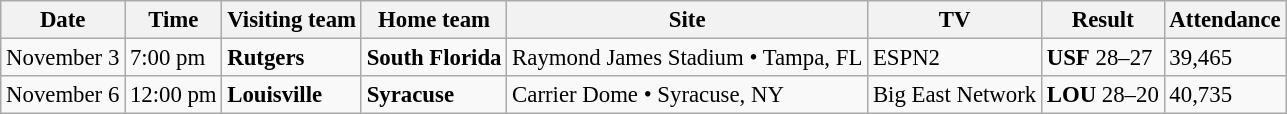<table class="wikitable" style="font-size:95%;">
<tr>
<th>Date</th>
<th>Time</th>
<th>Visiting team</th>
<th>Home team</th>
<th>Site</th>
<th>TV</th>
<th>Result</th>
<th>Attendance</th>
</tr>
<tr bgcolor=>
<td>November 3</td>
<td>7:00 pm</td>
<td><strong>Rutgers</strong></td>
<td><strong>South Florida</strong></td>
<td>Raymond James Stadium • Tampa, FL</td>
<td>ESPN2</td>
<td><strong>USF</strong> 28–27</td>
<td>39,465</td>
</tr>
<tr bgcolor=>
<td>November 6</td>
<td>12:00 pm</td>
<td><strong>Louisville</strong></td>
<td><strong>Syracuse</strong></td>
<td>Carrier Dome • Syracuse, NY</td>
<td>Big East Network</td>
<td><strong>LOU</strong> 28–20</td>
<td>40,735</td>
</tr>
</table>
